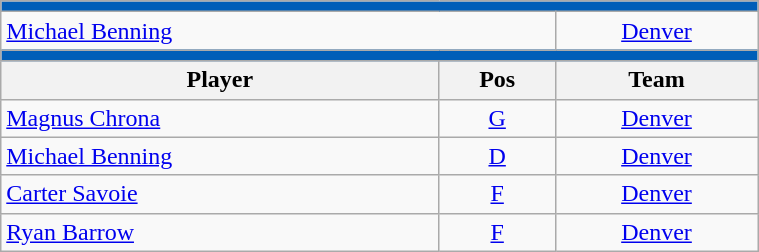<table class="wikitable" width=40%>
<tr>
<th style="color:white; background:#005EB8" colspan=3><a href='#'></a></th>
</tr>
<tr>
<td colspan=2><a href='#'>Michael Benning</a></td>
<td align=center><a href='#'>Denver</a></td>
</tr>
<tr>
<th style="color:white; background:#005EB8" colspan=3><a href='#'></a></th>
</tr>
<tr>
<th>Player</th>
<th>Pos</th>
<th>Team</th>
</tr>
<tr>
<td><a href='#'>Magnus Chrona</a></td>
<td align=center><a href='#'>G</a></td>
<td align=center><a href='#'>Denver</a></td>
</tr>
<tr>
<td><a href='#'>Michael Benning</a></td>
<td align=center><a href='#'>D</a></td>
<td align=center><a href='#'>Denver</a></td>
</tr>
<tr>
<td><a href='#'>Carter Savoie</a></td>
<td align=center><a href='#'>F</a></td>
<td align=center><a href='#'>Denver</a></td>
</tr>
<tr>
<td><a href='#'>Ryan Barrow</a></td>
<td align=center><a href='#'>F</a></td>
<td align=center><a href='#'>Denver</a></td>
</tr>
</table>
